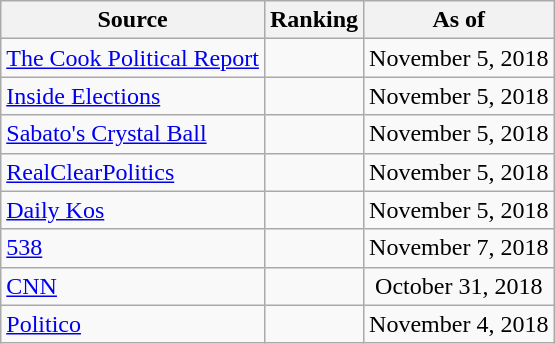<table class="wikitable" style="text-align:center">
<tr>
<th>Source</th>
<th>Ranking</th>
<th>As of</th>
</tr>
<tr>
<td style="text-align:left"><a href='#'>The Cook Political Report</a></td>
<td></td>
<td>November 5, 2018</td>
</tr>
<tr>
<td style="text-align:left"><a href='#'>Inside Elections</a></td>
<td></td>
<td>November 5, 2018</td>
</tr>
<tr>
<td style="text-align:left"><a href='#'>Sabato's Crystal Ball</a></td>
<td></td>
<td>November 5, 2018</td>
</tr>
<tr>
<td style="text-align:left"><a href='#'>RealClearPolitics</a></td>
<td></td>
<td>November 5, 2018</td>
</tr>
<tr>
<td style="text-align:left"><a href='#'>Daily Kos</a></td>
<td></td>
<td>November 5, 2018</td>
</tr>
<tr>
<td style="text-align:left"><a href='#'>538</a></td>
<td></td>
<td>November 7, 2018</td>
</tr>
<tr>
<td style="text-align:left"><a href='#'>CNN</a></td>
<td></td>
<td>October 31, 2018</td>
</tr>
<tr>
<td style="text-align:left"><a href='#'>Politico</a></td>
<td></td>
<td>November 4, 2018</td>
</tr>
</table>
